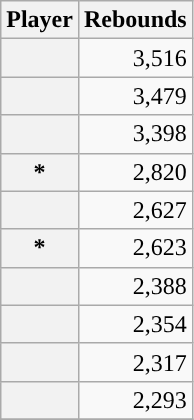<table class="wikitable sortable">
<tr>
<th scope="col">Player</th>
<th scope="col">Rebounds</th>
</tr>
<tr>
<th scope="row"></th>
<td style="text-align:right">3,516</td>
</tr>
<tr>
<th scope="row"></th>
<td style="text-align:right">3,479</td>
</tr>
<tr>
<th scope="row"></th>
<td style="text-align:right">3,398</td>
</tr>
<tr>
<th scope="row">*</th>
<td style="text-align:right">2,820</td>
</tr>
<tr>
<th scope="row"><em></em></th>
<td style="text-align:right">2,627</td>
</tr>
<tr>
<th scope="row">*</th>
<td style="text-align:right">2,623</td>
</tr>
<tr>
<th scope="row"></th>
<td style="text-align:right">2,388</td>
</tr>
<tr>
<th scope="row"></th>
<td style="text-align:right">2,354</td>
</tr>
<tr>
<th scope="row"></th>
<td style="text-align:right">2,317</td>
</tr>
<tr>
<th scope="row"></th>
<td style="text-align:right">2,293</td>
</tr>
<tr>
</tr>
</table>
